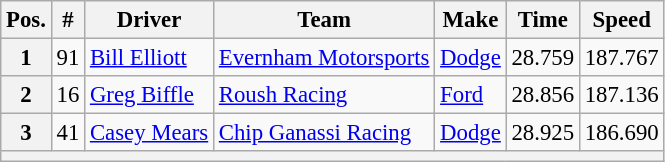<table class="wikitable" style="font-size:95%">
<tr>
<th>Pos.</th>
<th>#</th>
<th>Driver</th>
<th>Team</th>
<th>Make</th>
<th>Time</th>
<th>Speed</th>
</tr>
<tr>
<th>1</th>
<td>91</td>
<td><a href='#'>Bill Elliott</a></td>
<td><a href='#'>Evernham Motorsports</a></td>
<td><a href='#'>Dodge</a></td>
<td>28.759</td>
<td>187.767</td>
</tr>
<tr>
<th>2</th>
<td>16</td>
<td><a href='#'>Greg Biffle</a></td>
<td><a href='#'>Roush Racing</a></td>
<td><a href='#'>Ford</a></td>
<td>28.856</td>
<td>187.136</td>
</tr>
<tr>
<th>3</th>
<td>41</td>
<td><a href='#'>Casey Mears</a></td>
<td><a href='#'>Chip Ganassi Racing</a></td>
<td><a href='#'>Dodge</a></td>
<td>28.925</td>
<td>186.690</td>
</tr>
<tr>
<th colspan="7"></th>
</tr>
</table>
